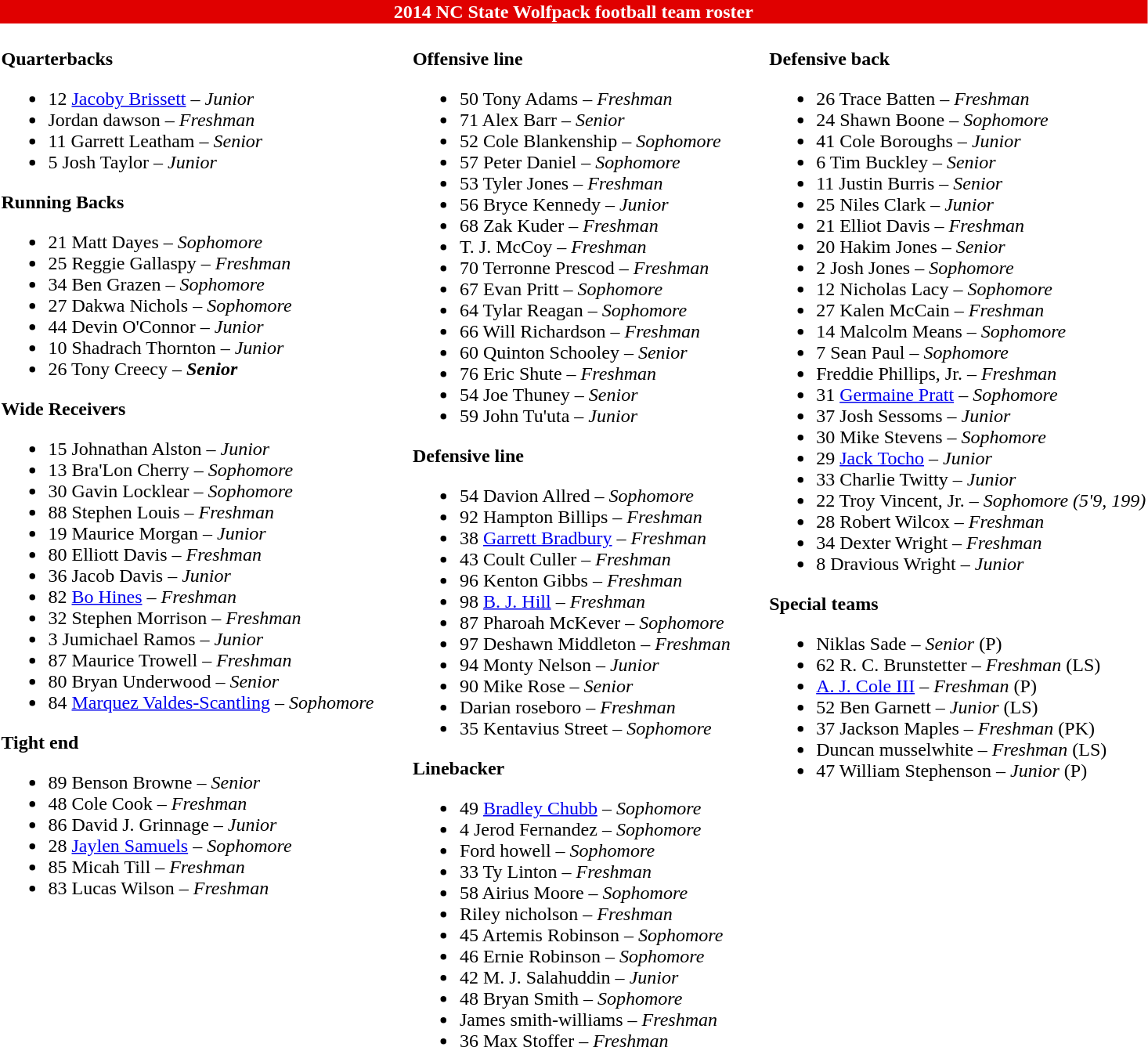<table class="toccolours" style="text-align: left;">
<tr>
<td colspan="11" style="background:#e00000; color:white; text-align:center;"><strong>2014 NC State Wolfpack football team roster</strong></td>
</tr>
<tr>
<td valign="top"><br><strong> Quarterbacks </strong><ul><li>12 <a href='#'>Jacoby Brissett</a> – <em> Junior</em></li><li>Jordan dawson – <em> Freshman</em></li><li>11 Garrett Leatham – <em> Senior</em></li><li>5 Josh Taylor – <em>Junior </em></li></ul><strong> Running Backs </strong><ul><li>21 Matt Dayes – <em>Sophomore</em></li><li>25 Reggie Gallaspy – <em>Freshman</em></li><li>34 Ben Grazen – <em>Sophomore</em></li><li>27 Dakwa Nichols – <em> Sophomore</em></li><li>44 Devin O'Connor – <em> Junior</em></li><li>10 Shadrach Thornton – <em>Junior</em></li><li>26 Tony Creecy – <strong><em>Senior</em></strong></li></ul><strong> Wide Receivers </strong><ul><li>15 Johnathan Alston – <em>Junior</em></li><li>13 Bra'Lon Cherry – <em>Sophomore</em></li><li>30 Gavin Locklear – <em> Sophomore</em></li><li>88 Stephen Louis – <em>Freshman</em></li><li>19 Maurice Morgan – <em> Junior</em></li><li>80 Elliott Davis – <em>  Freshman</em></li><li>36 Jacob Davis – <em>Junior</em></li><li>82 <a href='#'>Bo Hines</a> – <em>Freshman</em></li><li>32 Stephen Morrison – <em>Freshman</em></li><li>3 Jumichael Ramos – <em>Junior</em></li><li>87 Maurice Trowell – <em>Freshman</em></li><li>80 Bryan Underwood – <em>Senior</em></li><li>84 <a href='#'>Marquez Valdes-Scantling</a> – <em>Sophomore</em></li></ul><strong> Tight end</strong><ul><li>89 Benson Browne – <em>Senior</em></li><li>48 Cole Cook – <em>Freshman</em></li><li>86 David J. Grinnage – <em> Junior</em></li><li>28 <a href='#'>Jaylen Samuels</a> – <em>Sophomore</em></li><li>85 Micah Till – <em> Freshman</em></li><li>83 Lucas Wilson – <em>Freshman</em></li></ul></td>
<td width="25"> </td>
<td valign="top"><br><strong>Offensive line</strong><ul><li>50 Tony Adams – <em>Freshman</em></li><li>71 Alex Barr – <em> Senior</em></li><li>52 Cole Blankenship – <em> Sophomore</em></li><li>57 Peter Daniel – <em> Sophomore</em></li><li>53 Tyler Jones – <em> Freshman</em></li><li>56 Bryce Kennedy – <em> Junior</em></li><li>68 Zak Kuder – <em> Freshman</em></li><li>T. J. McCoy – <em>Freshman</em></li><li>70 Terronne Prescod – <em> Freshman</em></li><li>67 Evan Pritt – <em> Sophomore</em></li><li>64 Tylar Reagan – <em> Sophomore</em></li><li>66 Will Richardson – <em> Freshman</em></li><li>60 Quinton Schooley – <em>Senior</em></li><li>76 Eric Shute – <em> Freshman</em></li><li>54 Joe Thuney – <em>Senior</em></li><li>59 John Tu'uta – <em> Junior</em></li></ul><strong>Defensive line</strong><ul><li>54 Davion Allred – <em> Sophomore</em></li><li>92 Hampton Billips – <em> Freshman</em></li><li>38 <a href='#'>Garrett Bradbury</a> – <em> Freshman</em></li><li>43 Coult Culler – <em> Freshman</em></li><li>96 Kenton Gibbs – <em> Freshman</em></li><li>98 <a href='#'>B. J. Hill</a> – <em>Freshman</em></li><li>87 Pharoah McKever – <em> Sophomore</em></li><li>97 Deshawn Middleton – <em> Freshman</em></li><li>94 Monty Nelson – <em>Junior</em></li><li>90 Mike Rose – <em> Senior</em></li><li>Darian roseboro – <em>Freshman</em></li><li>35 Kentavius Street – <em>Sophomore</em></li></ul><strong>Linebacker</strong><ul><li>49 <a href='#'>Bradley Chubb</a> – <em>Sophomore</em></li><li>4 Jerod Fernandez – <em> Sophomore</em></li><li>Ford howell – <em> Sophomore</em></li><li>33 Ty Linton – <em> Freshman</em></li><li>58 Airius Moore – <em>Sophomore</em></li><li>Riley nicholson – <em>Freshman</em></li><li>45 Artemis Robinson – <em> Sophomore</em></li><li>46 Ernie Robinson – <em> Sophomore</em></li><li>42 M. J. Salahuddin – <em> Junior</em></li><li>48 Bryan Smith – <em> Sophomore</em></li><li>James smith-williams – <em>Freshman</em></li><li>36 Max Stoffer – <em> Freshman</em></li></ul></td>
<td width="25"> </td>
<td valign="top"><br><strong>Defensive back</strong><ul><li>26 Trace Batten – <em> Freshman</em></li><li>24 Shawn Boone – <em>Sophomore</em></li><li>41 Cole Boroughs – <em> Junior</em></li><li>6 Tim Buckley – <em> Senior</em></li><li>11 Justin Burris – <em>Senior</em></li><li>25 Niles Clark – <em> Junior</em></li><li>21 Elliot Davis – <em> Freshman</em></li><li>20 Hakim Jones – <em> Senior</em></li><li>2 Josh Jones – <em> Sophomore</em></li><li>12 Nicholas Lacy – <em> Sophomore</em></li><li>27 Kalen McCain – <em> Freshman</em></li><li>14 Malcolm Means – <em> Sophomore</em></li><li>7 Sean Paul – <em> Sophomore</em></li><li>Freddie Phillips, Jr. – <em>Freshman</em></li><li>31 <a href='#'>Germaine Pratt</a> – <em>Sophomore</em></li><li>37 Josh Sessoms – <em> Junior</em></li><li>30 Mike Stevens – <em>Sophomore</em></li><li>29 <a href='#'>Jack Tocho</a> – <em>Junior</em></li><li>33 Charlie Twitty – <em> Junior</em></li><li>22 Troy Vincent, Jr. – <em>Sophomore (5'9, 199)</em></li><li>28 Robert Wilcox – <em> Freshman</em></li><li>34 Dexter Wright – <em> Freshman</em></li><li>8 Dravious Wright – <em>Junior</em></li></ul><strong>Special teams</strong><ul><li>Niklas Sade – <em>Senior</em> (P)</li><li>62 R. C. Brunstetter – <em> Freshman</em> (LS)</li><li><a href='#'>A. J. Cole III</a> – <em>Freshman</em> (P)</li><li>52 Ben Garnett – <em> Junior</em> (LS)</li><li>37 Jackson Maples – <em> Freshman</em> (PK)</li><li>Duncan musselwhite – <em>Freshman</em> (LS)</li><li>47 William Stephenson – <em> Junior</em> (P)</li></ul></td>
</tr>
</table>
